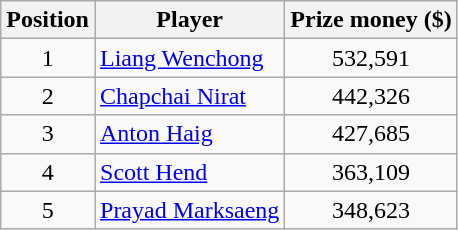<table class="wikitable">
<tr>
<th>Position</th>
<th>Player</th>
<th>Prize money ($)</th>
</tr>
<tr>
<td align=center>1</td>
<td> <a href='#'>Liang Wenchong</a></td>
<td align=center>532,591</td>
</tr>
<tr>
<td align=center>2</td>
<td> <a href='#'>Chapchai Nirat</a></td>
<td align=center>442,326</td>
</tr>
<tr>
<td align=center>3</td>
<td> <a href='#'>Anton Haig</a></td>
<td align=center>427,685</td>
</tr>
<tr>
<td align=center>4</td>
<td> <a href='#'>Scott Hend</a></td>
<td align=center>363,109</td>
</tr>
<tr>
<td align=center>5</td>
<td> <a href='#'>Prayad Marksaeng</a></td>
<td align=center>348,623</td>
</tr>
</table>
